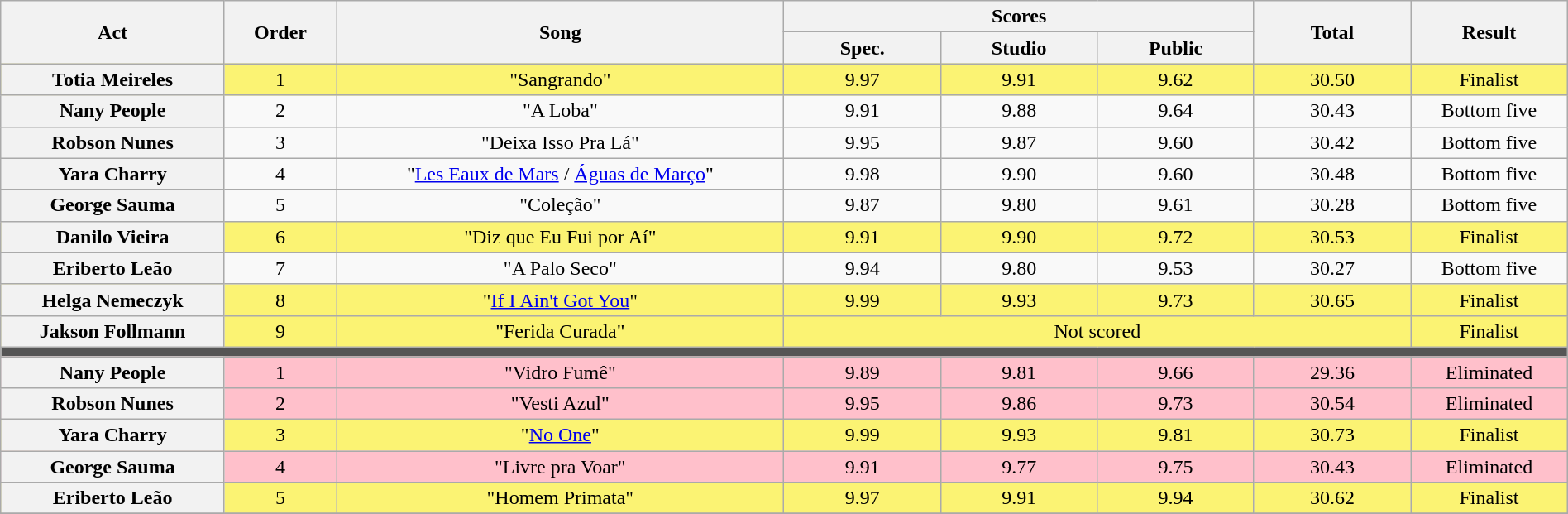<table class="wikitable plainrowheaders" style="text-align:center; width:100%;">
<tr>
<th scope="col" rowspan=2 width="10.0%">Act</th>
<th scope="col" rowspan=2 width="05.0%">Order</th>
<th scope="col" rowspan=2 width="20.0%">Song</th>
<th scope="col" colspan=3 width="20.0%">Scores</th>
<th scope="col" rowspan=2 width="07.0%">Total</th>
<th scope="col" rowspan=2 width="07.0%">Result</th>
</tr>
<tr>
<th scope="col" width="07.0%">Spec.</th>
<th scope="col" width="07.0%">Studio</th>
<th scope="col" width="07.0%">Public</th>
</tr>
<tr bgcolor=FBF373>
<th scope="row">Totia Meireles</th>
<td>1</td>
<td>"Sangrando"</td>
<td>9.97 </td>
<td>9.91</td>
<td>9.62</td>
<td>30.50</td>
<td>Finalist</td>
</tr>
<tr>
<th scope="row">Nany People</th>
<td>2</td>
<td>"A Loba"</td>
<td>9.91 </td>
<td>9.88</td>
<td>9.64</td>
<td>30.43</td>
<td>Bottom five</td>
</tr>
<tr>
<th scope="row">Robson Nunes</th>
<td>3</td>
<td>"Deixa Isso Pra Lá"</td>
<td>9.95 </td>
<td>9.87</td>
<td>9.60</td>
<td>30.42</td>
<td>Bottom five</td>
</tr>
<tr>
<th scope="row">Yara Charry</th>
<td>4</td>
<td>"<a href='#'>Les Eaux de Mars</a> / <a href='#'>Águas de Março</a>"</td>
<td>9.98 </td>
<td>9.90</td>
<td>9.60</td>
<td>30.48</td>
<td>Bottom five</td>
</tr>
<tr>
<th scope="row">George Sauma</th>
<td>5</td>
<td>"Coleção"</td>
<td>9.87 </td>
<td>9.80</td>
<td>9.61</td>
<td>30.28</td>
<td>Bottom five</td>
</tr>
<tr bgcolor=FBF373>
<th scope="row">Danilo Vieira</th>
<td>6</td>
<td>"Diz que Eu Fui por Aí"</td>
<td>9.91 </td>
<td>9.90</td>
<td>9.72</td>
<td>30.53</td>
<td>Finalist</td>
</tr>
<tr>
<th scope="row">Eriberto Leão</th>
<td>7</td>
<td>"A Palo Seco"</td>
<td>9.94 </td>
<td>9.80</td>
<td>9.53</td>
<td>30.27</td>
<td>Bottom five</td>
</tr>
<tr bgcolor=FBF373>
<th scope="row">Helga Nemeczyk</th>
<td>8</td>
<td>"<a href='#'>If I Ain't Got You</a>"</td>
<td>9.99 </td>
<td>9.93</td>
<td>9.73</td>
<td>30.65</td>
<td>Finalist</td>
</tr>
<tr bgcolor=FBF373>
<th scope="row">Jakson Follmann</th>
<td>9</td>
<td>"Ferida Curada"</td>
<td colspan=4>Not scored</td>
<td>Finalist</td>
</tr>
<tr>
<td bgcolor=555555 colspan=8></td>
</tr>
<tr bgcolor=FFC0CB>
<th scope="row">Nany People</th>
<td>1</td>
<td>"Vidro Fumê"</td>
<td>9.89 </td>
<td>9.81</td>
<td>9.66</td>
<td>29.36</td>
<td>Eliminated</td>
</tr>
<tr bgcolor=FFC0CB>
<th scope="row">Robson Nunes</th>
<td>2</td>
<td>"Vesti Azul"</td>
<td>9.95 </td>
<td>9.86</td>
<td>9.73</td>
<td>30.54</td>
<td>Eliminated</td>
</tr>
<tr bgcolor=FBF373>
<th scope="row">Yara Charry</th>
<td>3</td>
<td>"<a href='#'>No One</a>"</td>
<td>9.99 </td>
<td>9.93</td>
<td>9.81</td>
<td>30.73</td>
<td>Finalist</td>
</tr>
<tr bgcolor=FFC0CB>
<th scope="row">George Sauma</th>
<td>4</td>
<td>"Livre pra Voar"</td>
<td>9.91 </td>
<td>9.77</td>
<td>9.75</td>
<td>30.43</td>
<td>Eliminated</td>
</tr>
<tr bgcolor=FBF373>
<th scope="row">Eriberto Leão</th>
<td>5</td>
<td>"Homem Primata"</td>
<td>9.97 </td>
<td>9.91</td>
<td>9.94</td>
<td>30.62</td>
<td>Finalist</td>
</tr>
<tr>
</tr>
</table>
